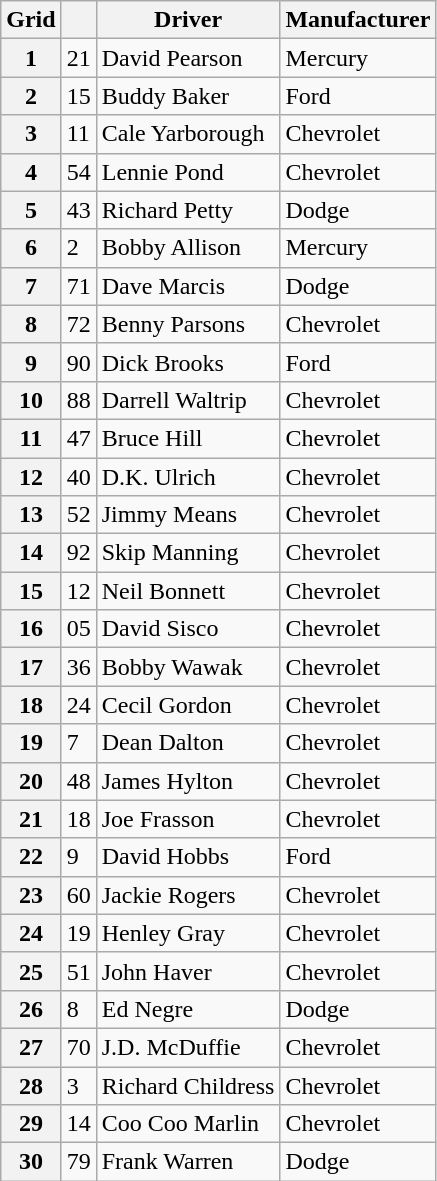<table class="wikitable">
<tr>
<th>Grid</th>
<th></th>
<th>Driver</th>
<th>Manufacturer</th>
</tr>
<tr>
<th>1</th>
<td>21</td>
<td>David Pearson</td>
<td>Mercury</td>
</tr>
<tr>
<th>2</th>
<td>15</td>
<td>Buddy Baker</td>
<td>Ford</td>
</tr>
<tr>
<th>3</th>
<td>11</td>
<td>Cale Yarborough</td>
<td>Chevrolet</td>
</tr>
<tr>
<th>4</th>
<td>54</td>
<td>Lennie Pond</td>
<td>Chevrolet</td>
</tr>
<tr>
<th>5</th>
<td>43</td>
<td>Richard Petty</td>
<td>Dodge</td>
</tr>
<tr>
<th>6</th>
<td>2</td>
<td>Bobby Allison</td>
<td>Mercury</td>
</tr>
<tr>
<th>7</th>
<td>71</td>
<td>Dave Marcis</td>
<td>Dodge</td>
</tr>
<tr>
<th>8</th>
<td>72</td>
<td>Benny Parsons</td>
<td>Chevrolet</td>
</tr>
<tr>
<th>9</th>
<td>90</td>
<td>Dick Brooks</td>
<td>Ford</td>
</tr>
<tr>
<th>10</th>
<td>88</td>
<td>Darrell Waltrip</td>
<td>Chevrolet</td>
</tr>
<tr>
<th>11</th>
<td>47</td>
<td>Bruce Hill</td>
<td>Chevrolet</td>
</tr>
<tr>
<th>12</th>
<td>40</td>
<td>D.K. Ulrich</td>
<td>Chevrolet</td>
</tr>
<tr>
<th>13</th>
<td>52</td>
<td>Jimmy Means</td>
<td>Chevrolet</td>
</tr>
<tr>
<th>14</th>
<td>92</td>
<td>Skip Manning</td>
<td>Chevrolet</td>
</tr>
<tr>
<th>15</th>
<td>12</td>
<td>Neil Bonnett</td>
<td>Chevrolet</td>
</tr>
<tr>
<th>16</th>
<td>05</td>
<td>David Sisco</td>
<td>Chevrolet</td>
</tr>
<tr>
<th>17</th>
<td>36</td>
<td>Bobby Wawak</td>
<td>Chevrolet</td>
</tr>
<tr>
<th>18</th>
<td>24</td>
<td>Cecil Gordon</td>
<td>Chevrolet</td>
</tr>
<tr>
<th>19</th>
<td>7</td>
<td>Dean Dalton</td>
<td>Chevrolet</td>
</tr>
<tr>
<th>20</th>
<td>48</td>
<td>James Hylton</td>
<td>Chevrolet</td>
</tr>
<tr>
<th>21</th>
<td>18</td>
<td>Joe Frasson</td>
<td>Chevrolet</td>
</tr>
<tr>
<th>22</th>
<td>9</td>
<td>David Hobbs</td>
<td>Ford</td>
</tr>
<tr>
<th>23</th>
<td>60</td>
<td>Jackie Rogers</td>
<td>Chevrolet</td>
</tr>
<tr>
<th>24</th>
<td>19</td>
<td>Henley Gray</td>
<td>Chevrolet</td>
</tr>
<tr>
<th>25</th>
<td>51</td>
<td>John Haver</td>
<td>Chevrolet</td>
</tr>
<tr>
<th>26</th>
<td>8</td>
<td>Ed Negre</td>
<td>Dodge</td>
</tr>
<tr>
<th>27</th>
<td>70</td>
<td>J.D. McDuffie</td>
<td>Chevrolet</td>
</tr>
<tr>
<th>28</th>
<td>3</td>
<td>Richard Childress</td>
<td>Chevrolet</td>
</tr>
<tr>
<th>29</th>
<td>14</td>
<td>Coo Coo Marlin</td>
<td>Chevrolet</td>
</tr>
<tr>
<th>30</th>
<td>79</td>
<td>Frank Warren</td>
<td>Dodge</td>
</tr>
</table>
